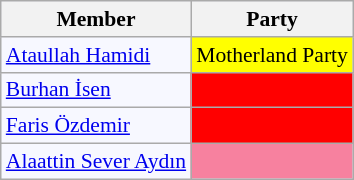<table class=wikitable style="border:1px solid #8888aa; background-color:#f7f8ff; padding:0px; font-size:90%;">
<tr>
<th>Member</th>
<th>Party</th>
</tr>
<tr>
<td><a href='#'>Ataullah Hamidi</a></td>
<td style="background: #ffff00">Motherland Party</td>
</tr>
<tr>
<td><a href='#'>Burhan İsen</a></td>
<td style="background: #ff0000"></td>
</tr>
<tr>
<td><a href='#'>Faris Özdemir</a></td>
<td style="background: #ff0000"></td>
</tr>
<tr>
<td><a href='#'>Alaattin Sever Aydın</a></td>
<td style="background: #F7819F"></td>
</tr>
</table>
